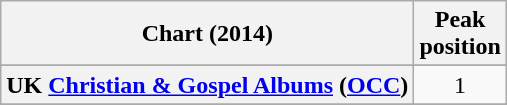<table class="wikitable sortable plainrowheaders" style="text-align:center;">
<tr>
<th scope="col">Chart (2014)</th>
<th scope="col">Peak<br>position</th>
</tr>
<tr>
</tr>
<tr>
</tr>
<tr>
<th scope="row">UK <a href='#'>Christian & Gospel Albums</a> (<a href='#'>OCC</a>)</th>
<td>1</td>
</tr>
<tr>
</tr>
<tr>
</tr>
<tr>
</tr>
<tr>
</tr>
<tr>
</tr>
</table>
